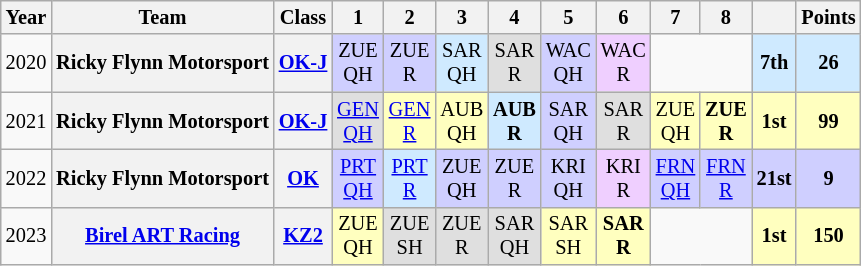<table class="wikitable" style="text-align:center; font-size:85%">
<tr>
<th>Year</th>
<th>Team</th>
<th>Class</th>
<th>1</th>
<th>2</th>
<th>3</th>
<th>4</th>
<th>5</th>
<th>6</th>
<th>7</th>
<th>8</th>
<th></th>
<th>Points</th>
</tr>
<tr>
<td>2020</td>
<th nowrap>Ricky Flynn Motorsport</th>
<th><a href='#'>OK-J</a></th>
<td style="background:#CFCFFF;">ZUE<br>QH<br></td>
<td style="background:#CFCFFF;">ZUE<br>R<br></td>
<td style="background:#CFEAFF;">SAR<br>QH<br></td>
<td style="background:#DFDFDF;">SAR<br>R<br></td>
<td style="background:#CFCFFF;">WAC<br>QH<br></td>
<td style="background:#EFCFFF;">WAC<br>R<br></td>
<td colspan=2></td>
<th style="background:#CFEAFF;">7th</th>
<th style="background:#CFEAFF;">26</th>
</tr>
<tr>
<td>2021</td>
<th nowrap>Ricky Flynn Motorsport</th>
<th><a href='#'>OK-J</a></th>
<td style="background:#DFDFDF;"><a href='#'>GEN<br>QH</a><br></td>
<td style="background:#FFFFBF;"><a href='#'>GEN<br>R</a><br></td>
<td style="background:#FFFFBF;">AUB<br>QH<br></td>
<td style="background:#CFEAFF;"><strong>AUB<br>R<br></strong></td>
<td style="background:#CFCFFF;">SAR<br>QH<br></td>
<td style="background:#DFDFDF;">SAR<br>R<br></td>
<td style="background:#FFFFBF;">ZUE<br>QH<br></td>
<td style="background:#FFFFBF;"><strong>ZUE<br>R<br></strong></td>
<th style="background:#FFFFBF;">1st</th>
<th style="background:#FFFFBF;">99</th>
</tr>
<tr>
<td>2022</td>
<th nowrap>Ricky Flynn Motorsport</th>
<th><a href='#'>OK</a></th>
<td style="background:#CFCFFF;"><a href='#'>PRT<br>QH</a><br></td>
<td style="background:#CFEAFF;"><a href='#'>PRT<br>R</a><br></td>
<td style="background:#CFCFFF;">ZUE<br>QH<br></td>
<td style="background:#CFCFFF;">ZUE<br>R<br></td>
<td style="background:#CFCFFF;">KRI<br>QH<br></td>
<td style="background:#EFCFFF;">KRI<br>R<br></td>
<td style="background:#CFCFFF;"><a href='#'>FRN<br>QH</a><br></td>
<td style="background:#CFCFFF;"><a href='#'>FRN<br>R</a><br></td>
<th style="background:#CFCFFF;">21st</th>
<th style="background:#CFCFFF;">9</th>
</tr>
<tr>
<td>2023</td>
<th><a href='#'>Birel ART Racing</a></th>
<th><a href='#'>KZ2</a></th>
<td style="background:#FFFFBF;">ZUE<br>QH<br></td>
<td style="background:#DFDFDF;">ZUE<br>SH<br></td>
<td style="background:#DFDFDF;">ZUE<br>R<br></td>
<td style="background:#DFDFDF;">SAR<br>QH<br></td>
<td style="background:#FFFFBF;">SAR<br>SH<br></td>
<td style="background:#FFFFBF;"><strong>SAR<br>R<br></strong></td>
<td colspan=2></td>
<th style="background:#FFFFBF;">1st</th>
<th style="background:#FFFFBF;">150</th>
</tr>
</table>
